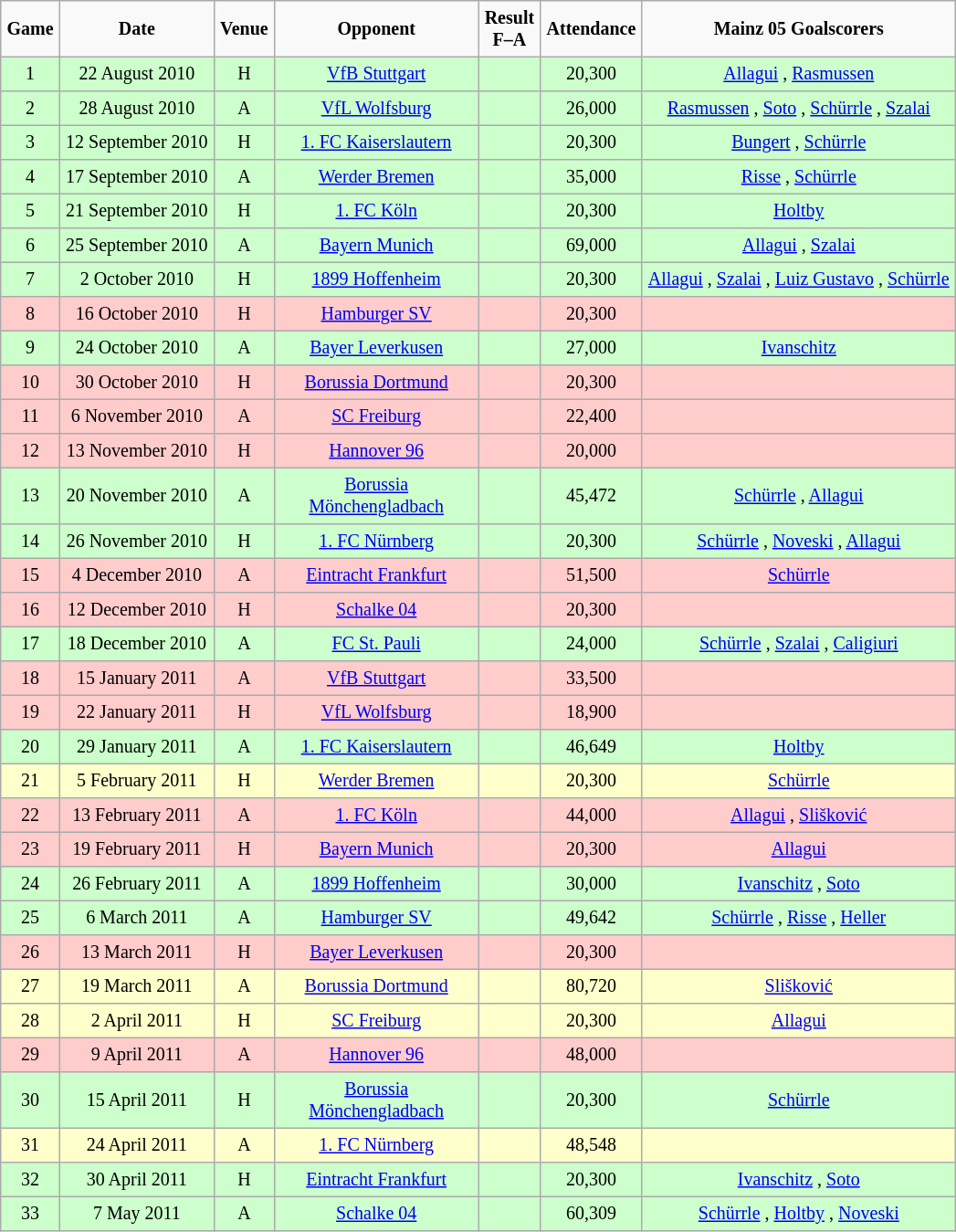<table border="2" cellpadding="4" cellspacing="0" style="text-align:center; background: #f9f9f9; border: 1px #aaa solid; border-collapse: collapse; font-size: smaller;">
<tr>
<th>Game</th>
<th>Date</th>
<th>Venue</th>
<th width="140px">Opponent</th>
<th>Result<br>F–A</th>
<th>Attendance</th>
<th>Mainz 05 Goalscorers</th>
</tr>
<tr bgcolor="#CCFFCC">
<td>1</td>
<td>22 August 2010</td>
<td>H</td>
<td><a href='#'>VfB Stuttgart</a></td>
<td></td>
<td>20,300</td>
<td><a href='#'>Allagui</a> , <a href='#'>Rasmussen</a> </td>
</tr>
<tr bgcolor="#CCFFCC">
<td>2</td>
<td>28 August 2010</td>
<td>A</td>
<td><a href='#'>VfL Wolfsburg</a></td>
<td></td>
<td>26,000</td>
<td><a href='#'>Rasmussen</a> , <a href='#'>Soto</a> , <a href='#'>Schürrle</a> , <a href='#'>Szalai</a> </td>
</tr>
<tr bgcolor="#CCFFCC">
<td>3</td>
<td>12 September 2010</td>
<td>H</td>
<td><a href='#'>1. FC Kaiserslautern</a></td>
<td></td>
<td>20,300</td>
<td><a href='#'>Bungert</a> , <a href='#'>Schürrle</a> </td>
</tr>
<tr bgcolor="#CCFFCC">
<td>4</td>
<td>17 September 2010</td>
<td>A</td>
<td><a href='#'>Werder Bremen</a></td>
<td></td>
<td>35,000</td>
<td><a href='#'>Risse</a> , <a href='#'>Schürrle</a> </td>
</tr>
<tr bgcolor="#CCFFCC">
<td>5</td>
<td>21 September 2010</td>
<td>H</td>
<td><a href='#'>1. FC Köln</a></td>
<td></td>
<td>20,300</td>
<td><a href='#'>Holtby</a> </td>
</tr>
<tr bgcolor="#CCFFCC">
<td>6</td>
<td>25 September 2010</td>
<td>A</td>
<td><a href='#'>Bayern Munich</a></td>
<td></td>
<td>69,000</td>
<td><a href='#'>Allagui</a> , <a href='#'>Szalai</a> </td>
</tr>
<tr bgcolor="#CCFFCC">
<td>7</td>
<td>2 October 2010</td>
<td>H</td>
<td><a href='#'>1899 Hoffenheim</a></td>
<td></td>
<td>20,300</td>
<td><a href='#'>Allagui</a> , <a href='#'>Szalai</a> , <a href='#'>Luiz Gustavo</a> , <a href='#'>Schürrle</a> </td>
</tr>
<tr bgcolor="#FFCCCC">
<td>8</td>
<td>16 October 2010</td>
<td>H</td>
<td><a href='#'>Hamburger SV</a></td>
<td></td>
<td>20,300</td>
<td></td>
</tr>
<tr bgcolor=#CCFFCC>
<td>9</td>
<td>24 October 2010</td>
<td>A</td>
<td><a href='#'>Bayer Leverkusen</a></td>
<td></td>
<td>27,000</td>
<td><a href='#'>Ivanschitz</a> </td>
</tr>
<tr bgcolor="#FFCCCC">
<td>10</td>
<td>30 October 2010</td>
<td>H</td>
<td><a href='#'>Borussia Dortmund</a></td>
<td></td>
<td>20,300</td>
<td></td>
</tr>
<tr bgcolor="#FFCCCC">
<td>11</td>
<td>6 November 2010</td>
<td>A</td>
<td><a href='#'>SC Freiburg</a></td>
<td></td>
<td>22,400</td>
<td></td>
</tr>
<tr bgcolor="#FFCCCC">
<td>12</td>
<td>13 November 2010</td>
<td>H</td>
<td><a href='#'>Hannover 96</a></td>
<td></td>
<td>20,000</td>
<td></td>
</tr>
<tr bgcolor="#CCFFCC">
<td>13</td>
<td>20 November 2010</td>
<td>A</td>
<td><a href='#'>Borussia Mönchengladbach</a></td>
<td></td>
<td>45,472</td>
<td><a href='#'>Schürrle</a> , <a href='#'>Allagui</a> </td>
</tr>
<tr bgcolor="#CCFFCC">
<td>14</td>
<td>26 November 2010</td>
<td>H</td>
<td><a href='#'>1. FC Nürnberg</a></td>
<td></td>
<td>20,300</td>
<td><a href='#'>Schürrle</a> , <a href='#'>Noveski</a> , <a href='#'>Allagui</a> </td>
</tr>
<tr bgcolor="#FFCCCC">
<td>15</td>
<td>4 December 2010</td>
<td>A</td>
<td><a href='#'>Eintracht Frankfurt</a></td>
<td></td>
<td>51,500</td>
<td><a href='#'>Schürrle</a> </td>
</tr>
<tr bgcolor="#FFCCCC">
<td>16</td>
<td>12 December 2010</td>
<td>H</td>
<td><a href='#'>Schalke 04</a></td>
<td></td>
<td>20,300</td>
<td></td>
</tr>
<tr bgcolor="#CCFFCC">
<td>17</td>
<td>18 December 2010</td>
<td>A</td>
<td><a href='#'>FC St. Pauli</a></td>
<td></td>
<td>24,000</td>
<td><a href='#'>Schürrle</a> , <a href='#'>Szalai</a> , <a href='#'>Caligiuri</a> </td>
</tr>
<tr bgcolor="#FFCCCC">
<td>18</td>
<td>15 January 2011</td>
<td>A</td>
<td><a href='#'>VfB Stuttgart</a></td>
<td></td>
<td>33,500</td>
<td></td>
</tr>
<tr bgcolor="#FFCCCC">
<td>19</td>
<td>22 January 2011</td>
<td>H</td>
<td><a href='#'>VfL Wolfsburg</a></td>
<td></td>
<td>18,900</td>
<td></td>
</tr>
<tr bgcolor="#CCFFCC">
<td>20</td>
<td>29 January 2011</td>
<td>A</td>
<td><a href='#'>1. FC Kaiserslautern</a></td>
<td></td>
<td>46,649</td>
<td><a href='#'>Holtby</a> </td>
</tr>
<tr bgcolor="#FFFFCC">
<td>21</td>
<td>5 February 2011</td>
<td>H</td>
<td><a href='#'>Werder Bremen</a></td>
<td></td>
<td>20,300</td>
<td><a href='#'>Schürrle</a> </td>
</tr>
<tr bgcolor="#FFCCCC">
<td>22</td>
<td>13 February 2011</td>
<td>A</td>
<td><a href='#'>1. FC Köln</a></td>
<td></td>
<td>44,000</td>
<td><a href='#'>Allagui</a> , <a href='#'>Slišković</a> </td>
</tr>
<tr bgcolor="#FFCCCC">
<td>23</td>
<td>19 February 2011</td>
<td>H</td>
<td><a href='#'>Bayern Munich</a></td>
<td></td>
<td>20,300</td>
<td><a href='#'>Allagui</a> </td>
</tr>
<tr bgcolor="#CCFFCC">
<td>24</td>
<td>26 February 2011</td>
<td>A</td>
<td><a href='#'>1899 Hoffenheim</a></td>
<td></td>
<td>30,000</td>
<td><a href='#'>Ivanschitz</a> , <a href='#'>Soto</a> </td>
</tr>
<tr bgcolor="#CCFFCC">
<td>25</td>
<td>6 March 2011</td>
<td>A</td>
<td><a href='#'>Hamburger SV</a></td>
<td></td>
<td>49,642</td>
<td><a href='#'>Schürrle</a> , <a href='#'>Risse</a> , <a href='#'>Heller</a> </td>
</tr>
<tr bgcolor="#FFCCCC">
<td>26</td>
<td>13 March 2011</td>
<td>H</td>
<td><a href='#'>Bayer Leverkusen</a></td>
<td></td>
<td>20,300</td>
<td></td>
</tr>
<tr bgcolor="#FFFFCC">
<td>27</td>
<td>19 March 2011</td>
<td>A</td>
<td><a href='#'>Borussia Dortmund</a></td>
<td></td>
<td>80,720</td>
<td><a href='#'>Slišković</a> </td>
</tr>
<tr bgcolor="#FFFFCC">
<td>28</td>
<td>2 April 2011</td>
<td>H</td>
<td><a href='#'>SC Freiburg</a></td>
<td></td>
<td>20,300</td>
<td><a href='#'>Allagui</a> </td>
</tr>
<tr bgcolor="#FFCCCC">
<td>29</td>
<td>9 April 2011</td>
<td>A</td>
<td><a href='#'>Hannover 96</a></td>
<td></td>
<td>48,000</td>
<td></td>
</tr>
<tr bgcolor="CCFFCC">
<td>30</td>
<td>15 April 2011</td>
<td>H</td>
<td><a href='#'>Borussia Mönchengladbach</a></td>
<td></td>
<td>20,300</td>
<td><a href='#'>Schürrle</a> </td>
</tr>
<tr bgcolor="#FFFFCC">
<td>31</td>
<td>24 April 2011</td>
<td>A</td>
<td><a href='#'>1. FC Nürnberg</a></td>
<td></td>
<td>48,548</td>
<td></td>
</tr>
<tr bgcolor="#CCFFCC">
<td>32</td>
<td>30 April 2011</td>
<td>H</td>
<td><a href='#'>Eintracht Frankfurt</a></td>
<td></td>
<td>20,300</td>
<td><a href='#'>Ivanschitz</a> , <a href='#'>Soto</a> </td>
</tr>
<tr bgcolor="#CCFFCC">
<td>33</td>
<td>7 May 2011</td>
<td>A</td>
<td><a href='#'>Schalke 04</a></td>
<td></td>
<td>60,309</td>
<td><a href='#'>Schürrle</a> , <a href='#'>Holtby</a> , <a href='#'>Noveski</a> </td>
</tr>
</table>
